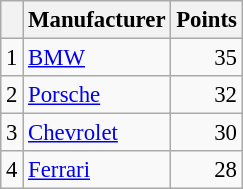<table class="wikitable" style="font-size: 95%;">
<tr>
<th scope="col"></th>
<th scope="col">Manufacturer</th>
<th scope="col">Points</th>
</tr>
<tr>
<td align=center>1</td>
<td> <a href='#'>BMW</a></td>
<td align=right>35</td>
</tr>
<tr>
<td align=center>2</td>
<td> <a href='#'>Porsche</a></td>
<td align=right>32</td>
</tr>
<tr>
<td align=center>3</td>
<td> <a href='#'>Chevrolet</a></td>
<td align=right>30</td>
</tr>
<tr>
<td align=center>4</td>
<td> <a href='#'>Ferrari</a></td>
<td align=right>28</td>
</tr>
</table>
